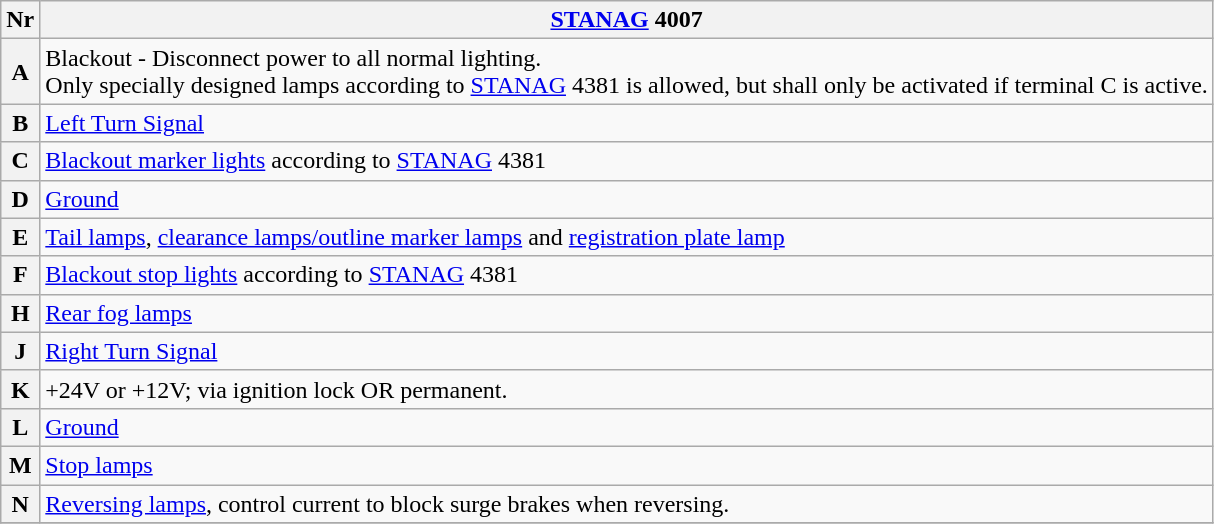<table class="wikitable">
<tr>
<th>Nr</th>
<th><a href='#'>STANAG</a> 4007</th>
</tr>
<tr>
<th>A</th>
<td>Blackout - Disconnect power to all normal lighting.<br>Only specially designed lamps according to <a href='#'>STANAG</a> 4381 is allowed, but shall only be activated if terminal C is active.</td>
</tr>
<tr>
<th>B</th>
<td><a href='#'>Left Turn Signal</a></td>
</tr>
<tr>
<th>C</th>
<td><a href='#'>Blackout marker lights</a> according to <a href='#'>STANAG</a> 4381</td>
</tr>
<tr>
<th>D</th>
<td><a href='#'>Ground</a></td>
</tr>
<tr>
<th>E</th>
<td><a href='#'>Tail lamps</a>, <a href='#'>clearance lamps/outline marker lamps</a> and <a href='#'>registration plate lamp</a></td>
</tr>
<tr>
<th>F</th>
<td><a href='#'>Blackout stop lights</a> according to <a href='#'>STANAG</a> 4381</td>
</tr>
<tr>
<th>H</th>
<td><a href='#'>Rear fog lamps</a></td>
</tr>
<tr>
<th>J</th>
<td><a href='#'>Right Turn Signal</a></td>
</tr>
<tr>
<th>K</th>
<td>+24V or +12V; via ignition lock OR permanent.</td>
</tr>
<tr>
<th>L</th>
<td><a href='#'>Ground</a></td>
</tr>
<tr>
<th>M</th>
<td><a href='#'>Stop lamps</a></td>
</tr>
<tr>
<th>N</th>
<td><a href='#'>Reversing lamps</a>, control current to block surge brakes when reversing.</td>
</tr>
<tr>
</tr>
</table>
